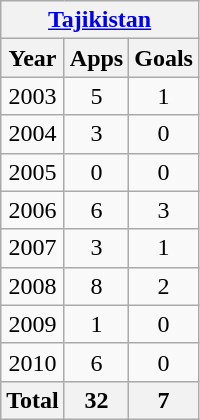<table class="wikitable" style="text-align:center">
<tr>
<th colspan=3><a href='#'>Tajikistan</a></th>
</tr>
<tr>
<th>Year</th>
<th>Apps</th>
<th>Goals</th>
</tr>
<tr>
<td>2003</td>
<td>5</td>
<td>1</td>
</tr>
<tr>
<td>2004</td>
<td>3</td>
<td>0</td>
</tr>
<tr>
<td>2005</td>
<td>0</td>
<td>0</td>
</tr>
<tr>
<td>2006</td>
<td>6</td>
<td>3</td>
</tr>
<tr>
<td>2007</td>
<td>3</td>
<td>1</td>
</tr>
<tr>
<td>2008</td>
<td>8</td>
<td>2</td>
</tr>
<tr>
<td>2009</td>
<td>1</td>
<td>0</td>
</tr>
<tr>
<td>2010</td>
<td>6</td>
<td>0</td>
</tr>
<tr>
<th>Total</th>
<th>32</th>
<th>7</th>
</tr>
</table>
